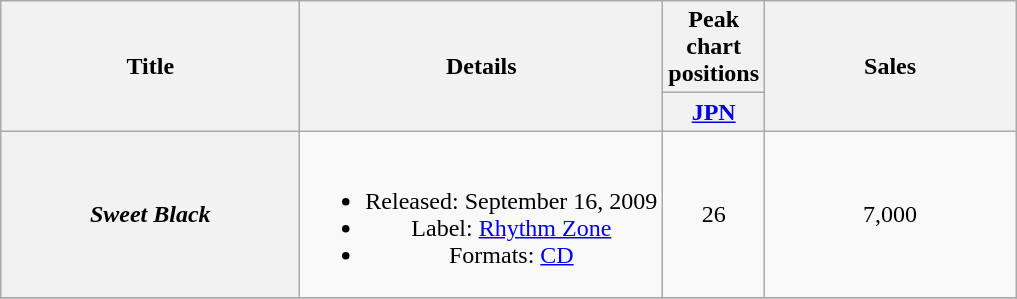<table class="wikitable plainrowheaders" style="text-align:center;">
<tr>
<th rowspan="2" style="width:12em;">Title</th>
<th rowspan="2">Details</th>
<th colspan="1">Peak chart positions</th>
<th rowspan="2" style="width:10em;">Sales</th>
</tr>
<tr>
<th width="30"><a href='#'>JPN</a></th>
</tr>
<tr>
<th scope="row"><em>Sweet Black</em><br></th>
<td><br><ul><li>Released: September 16, 2009</li><li>Label: <a href='#'>Rhythm Zone</a></li><li>Formats: <a href='#'>CD</a></li></ul></td>
<td>26</td>
<td>7,000 </td>
</tr>
<tr>
</tr>
</table>
